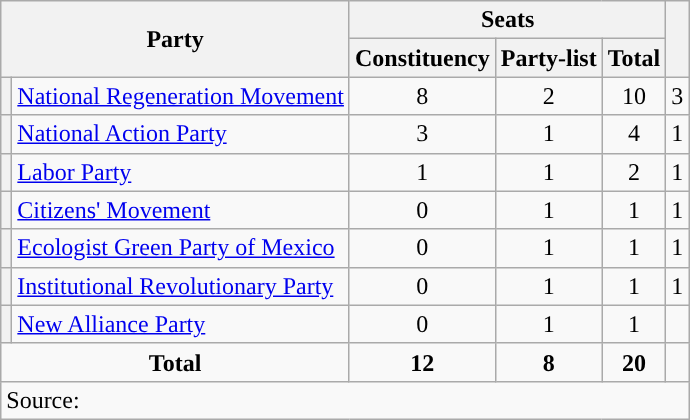<table class="wikitable" style="text-align:center;">
<tr>
<th colspan="2" rowspan="2">Party</th>
<th colspan="3">Seats</th>
<th rowspan="2"></th>
</tr>
<tr>
<th style="width:3em"><strong>Constituency</strong></th>
<th>Party-list</th>
<th>Total</th>
</tr>
<tr>
<th style="background-color:"></th>
<td style="text-align:left;"><a href='#'>National Regeneration Movement</a></td>
<td>8</td>
<td>2</td>
<td>10</td>
<td> 3</td>
</tr>
<tr>
<th style="background-color:"></th>
<td style="text-align:left;"><a href='#'>National Action Party</a></td>
<td>3</td>
<td>1</td>
<td>4</td>
<td> 1</td>
</tr>
<tr>
<th style="background-color:"></th>
<td style="text-align:left;"><a href='#'>Labor Party</a></td>
<td>1</td>
<td>1</td>
<td>2</td>
<td> 1</td>
</tr>
<tr>
<th style="background-color:"></th>
<td style="text-align:left;"><a href='#'>Citizens' Movement</a></td>
<td>0</td>
<td>1</td>
<td>1</td>
<td> 1</td>
</tr>
<tr>
<th style="background-color:"></th>
<td style="text-align:left;"><a href='#'>Ecologist Green Party of Mexico</a></td>
<td>0</td>
<td>1</td>
<td>1</td>
<td> 1</td>
</tr>
<tr>
<th style="background-color:"></th>
<td style="text-align:left;"><a href='#'>Institutional Revolutionary Party</a></td>
<td>0</td>
<td>1</td>
<td>1</td>
<td> 1</td>
</tr>
<tr>
<th style="background-color:"></th>
<td style="text-align:left;"><a href='#'>New Alliance Party</a></td>
<td>0</td>
<td>1</td>
<td>1</td>
<td></td>
</tr>
<tr>
<td colspan="2"><strong>Total</strong></td>
<td><strong>12</strong></td>
<td><strong>8</strong></td>
<td><strong>20</strong></td>
<td></td>
</tr>
<tr>
<td colspan="6" style="text-align:left;">Source: </td>
</tr>
</table>
